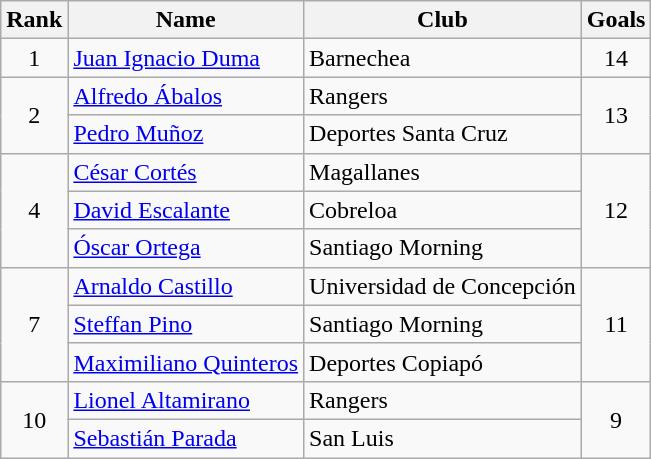<table class="wikitable" border="1">
<tr>
<th>Rank</th>
<th>Name</th>
<th>Club</th>
<th>Goals</th>
</tr>
<tr>
<td align=center>1</td>
<td> <a href='#'>Juan Ignacio Duma</a></td>
<td>Barnechea</td>
<td align=center>14</td>
</tr>
<tr>
<td rowspan=2 align=center>2</td>
<td> <a href='#'>Alfredo Ábalos</a></td>
<td>Rangers</td>
<td rowspan=2 align=center>13</td>
</tr>
<tr>
<td> <a href='#'>Pedro Muñoz</a></td>
<td>Deportes Santa Cruz</td>
</tr>
<tr>
<td rowspan=3 align=center>4</td>
<td> <a href='#'>César Cortés</a></td>
<td>Magallanes</td>
<td rowspan=3 align=center>12</td>
</tr>
<tr>
<td> <a href='#'>David Escalante</a></td>
<td>Cobreloa</td>
</tr>
<tr>
<td> <a href='#'>Óscar Ortega</a></td>
<td>Santiago Morning</td>
</tr>
<tr>
<td rowspan=3 align=center>7</td>
<td> <a href='#'>Arnaldo Castillo</a></td>
<td>Universidad de Concepción</td>
<td rowspan=3 align=center>11</td>
</tr>
<tr>
<td> <a href='#'>Steffan Pino</a></td>
<td>Santiago Morning</td>
</tr>
<tr>
<td> <a href='#'>Maximiliano Quinteros</a></td>
<td>Deportes Copiapó</td>
</tr>
<tr>
<td rowspan=2 align=center>10</td>
<td> <a href='#'>Lionel Altamirano</a></td>
<td>Rangers</td>
<td rowspan=2 align=center>9</td>
</tr>
<tr>
<td> <a href='#'>Sebastián Parada</a></td>
<td>San Luis</td>
</tr>
</table>
